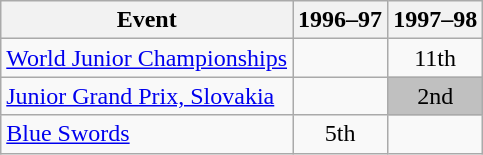<table class="wikitable" style="text-align:center">
<tr>
<th>Event</th>
<th>1996–97</th>
<th>1997–98</th>
</tr>
<tr>
<td align=left><a href='#'>World Junior Championships</a></td>
<td></td>
<td>11th</td>
</tr>
<tr>
<td align=left><a href='#'>Junior Grand Prix, Slovakia</a></td>
<td></td>
<td bgcolor=silver>2nd</td>
</tr>
<tr>
<td align=left><a href='#'>Blue Swords</a></td>
<td>5th</td>
<td></td>
</tr>
</table>
